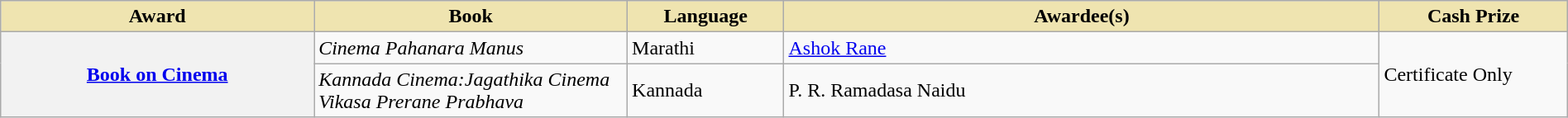<table class="wikitable plainrowheaders" style="width:100%;">
<tr>
<th style="background-color:#EFE4B0;width:20%;">Award</th>
<th style="background-color:#EFE4B0;width:20%;">Book</th>
<th style="background-color:#EFE4B0;width:10%;">Language</th>
<th style="background-color:#EFE4B0;width:38%;">Awardee(s)</th>
<th style="background-color:#EFE4B0;width:12%;">Cash Prize</th>
</tr>
<tr>
<th scope="row" rowspan=2><a href='#'>Book on Cinema</a></th>
<td><em>Cinema Pahanara Manus</em></td>
<td>Marathi</td>
<td><a href='#'>Ashok Rane</a></td>
<td rowspan=2>Certificate Only</td>
</tr>
<tr>
<td><em>Kannada Cinema:Jagathika Cinema Vikasa Prerane Prabhava</em></td>
<td>Kannada</td>
<td>P. R. Ramadasa Naidu</td>
</tr>
</table>
